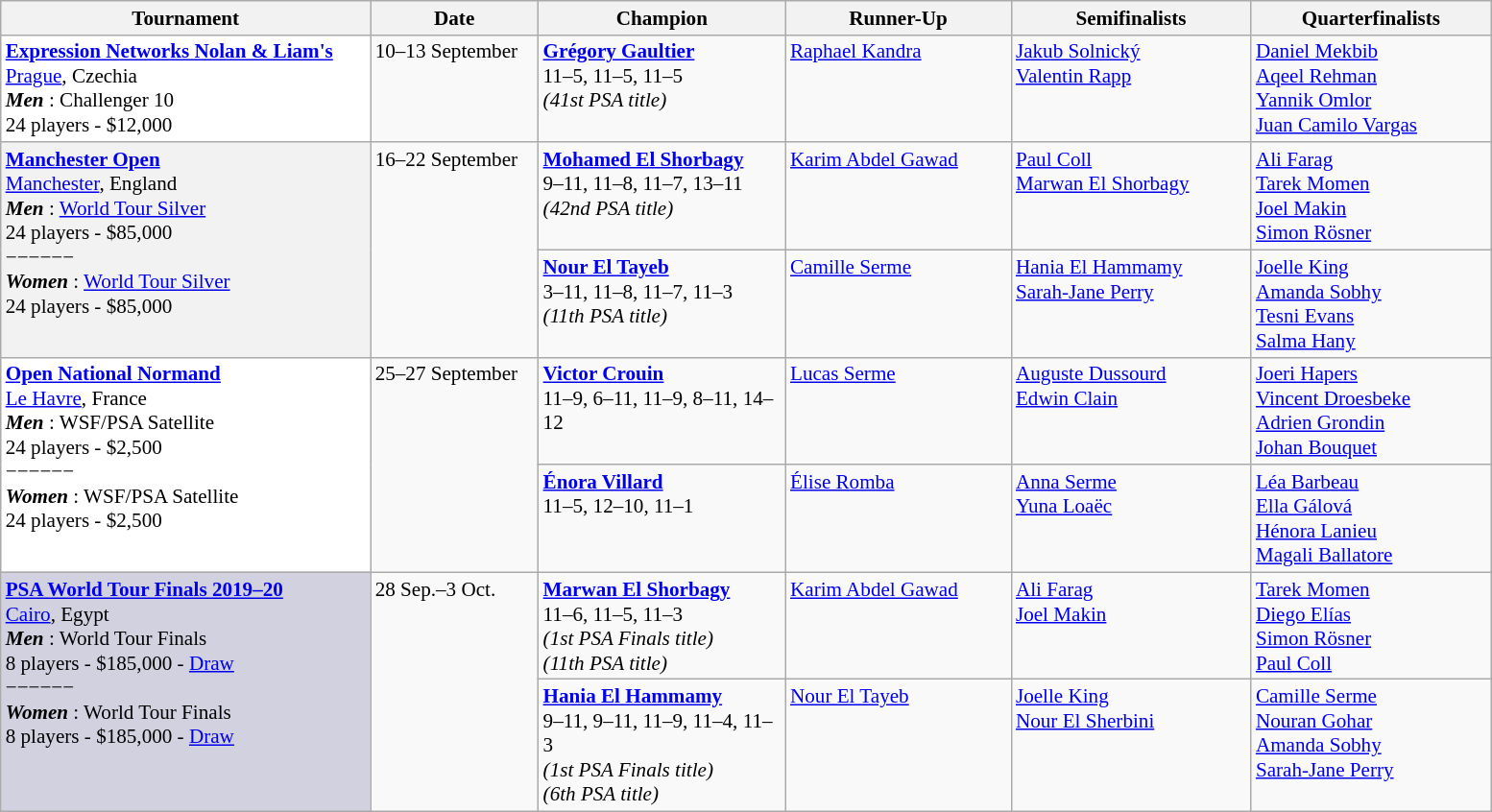<table class="wikitable" style="font-size:88%">
<tr>
<th width=250>Tournament</th>
<th width=110>Date</th>
<th width=165>Champion</th>
<th width=150>Runner-Up</th>
<th width=160>Semifinalists</th>
<th width=160>Quarterfinalists</th>
</tr>
<tr valign=top>
<td style="background:#fff;"><strong><a href='#'>Expression Networks Nolan & Liam's</a></strong><br> <a href='#'>Prague</a>, Czechia<br><strong> <em>Men</em> </strong>: Challenger 10<br>24 players - $12,000</td>
<td>10–13 September</td>
<td> <strong><a href='#'>Grégory Gaultier</a></strong><br>11–5, 11–5, 11–5<br><em>(41st PSA title)</em></td>
<td> <a href='#'>Raphael Kandra</a></td>
<td> <a href='#'>Jakub Solnický</a><br> <a href='#'>Valentin Rapp</a></td>
<td> <a href='#'>Daniel Mekbib</a><br> <a href='#'>Aqeel Rehman</a><br> <a href='#'>Yannik Omlor</a><br> <a href='#'>Juan Camilo Vargas</a></td>
</tr>
<tr valign=top>
<td rowspan=2 style="background:#f2f2f2;"><strong><a href='#'>Manchester Open</a></strong><br> <a href='#'>Manchester</a>, England<br><strong> <em>Men</em> </strong>: <a href='#'>World Tour Silver</a><br>24 players - $85,000<br>−−−−−−<br><strong> <em>Women</em> </strong>: <a href='#'>World Tour Silver</a><br>24 players - $85,000</td>
<td rowspan=2>16–22 September</td>
<td> <strong><a href='#'>Mohamed El Shorbagy</a></strong><br>9–11, 11–8, 11–7, 13–11<br><em>(42nd PSA title)</em></td>
<td> <a href='#'>Karim Abdel Gawad</a></td>
<td> <a href='#'>Paul Coll</a><br> <a href='#'>Marwan El Shorbagy</a></td>
<td> <a href='#'>Ali Farag</a><br> <a href='#'>Tarek Momen</a><br> <a href='#'>Joel Makin</a><br> <a href='#'>Simon Rösner</a></td>
</tr>
<tr valign=top>
<td> <strong><a href='#'>Nour El Tayeb</a></strong><br>3–11, 11–8, 11–7, 11–3<br><em>(11th PSA title)</em></td>
<td> <a href='#'>Camille Serme</a></td>
<td> <a href='#'>Hania El Hammamy</a><br> <a href='#'>Sarah-Jane Perry</a></td>
<td> <a href='#'>Joelle King</a><br> <a href='#'>Amanda Sobhy</a><br> <a href='#'>Tesni Evans</a><br> <a href='#'>Salma Hany</a></td>
</tr>
<tr valign=top>
<td rowspan=2 style="background:#fff;"><strong><a href='#'>Open National Normand</a></strong><br> <a href='#'>Le Havre</a>, France<br><strong> <em>Men</em> </strong>: WSF/PSA Satellite<br>24 players - $2,500<br>−−−−−−<br><strong> <em>Women</em> </strong>: WSF/PSA Satellite<br>24 players - $2,500</td>
<td rowspan=2>25–27 September</td>
<td> <strong><a href='#'>Victor Crouin</a></strong><br>11–9, 6–11, 11–9, 8–11, 14–12</td>
<td> <a href='#'>Lucas Serme</a></td>
<td> <a href='#'>Auguste Dussourd</a><br> <a href='#'>Edwin Clain</a></td>
<td> <a href='#'>Joeri Hapers</a><br> <a href='#'>Vincent Droesbeke</a><br> <a href='#'>Adrien Grondin</a><br> <a href='#'>Johan Bouquet</a></td>
</tr>
<tr valign=top>
<td> <strong><a href='#'>Énora Villard</a></strong><br>11–5, 12–10, 11–1</td>
<td> <a href='#'>Élise Romba</a></td>
<td> <a href='#'>Anna Serme</a><br> <a href='#'>Yuna Loaëc</a></td>
<td> <a href='#'>Léa Barbeau</a><br> <a href='#'>Ella Gálová</a><br> <a href='#'>Hénora Lanieu</a><br> <a href='#'>Magali Ballatore</a></td>
</tr>
<tr valign=top>
<td rowspan=2 style="background:#d1d1e0;"><strong><a href='#'>PSA World Tour Finals 2019–20</a></strong><br> <a href='#'>Cairo</a>, Egypt<br><strong> <em>Men</em> </strong>: World Tour Finals<br>8 players - $185,000 - <a href='#'>Draw</a><br>−−−−−−<br><strong> <em>Women</em> </strong>: World Tour Finals<br>8 players - $185,000 - <a href='#'>Draw</a></td>
<td rowspan=2>28 Sep.–3 Oct.</td>
<td> <strong><a href='#'>Marwan El Shorbagy</a></strong><br>11–6, 11–5, 11–3<br><em>(1st PSA Finals title)</em><br><em>(11th PSA title)</em></td>
<td> <a href='#'>Karim Abdel Gawad</a></td>
<td> <a href='#'>Ali Farag</a><br> <a href='#'>Joel Makin</a></td>
<td> <a href='#'>Tarek Momen</a><br> <a href='#'>Diego Elías</a><br> <a href='#'>Simon Rösner</a><br> <a href='#'>Paul Coll</a></td>
</tr>
<tr valign=top>
<td> <strong><a href='#'>Hania El Hammamy</a></strong><br>9–11, 9–11, 11–9, 11–4, 11–3<br><em>(1st PSA Finals title)</em><br><em>(6th PSA title)</em></td>
<td> <a href='#'>Nour El Tayeb</a></td>
<td> <a href='#'>Joelle King</a><br> <a href='#'>Nour El Sherbini</a></td>
<td> <a href='#'>Camille Serme</a><br> <a href='#'>Nouran Gohar</a><br> <a href='#'>Amanda Sobhy</a><br> <a href='#'>Sarah-Jane Perry</a></td>
</tr>
</table>
